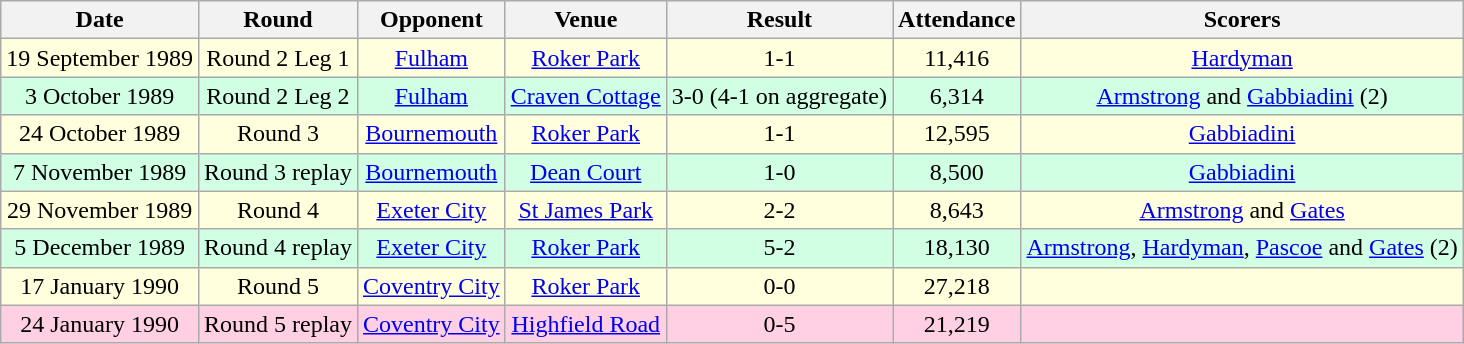<table class="wikitable sortable" style="font-size:100%; text-align:center">
<tr>
<th>Date</th>
<th>Round</th>
<th>Opponent</th>
<th>Venue</th>
<th>Result</th>
<th>Attendance</th>
<th>Scorers</th>
</tr>
<tr style="background-color: #ffffdd;">
<td>19 September 1989</td>
<td>Round 2 Leg 1</td>
<td><a href='#'>Fulham</a></td>
<td><a href='#'>Roker Park</a></td>
<td>1-1</td>
<td>11,416</td>
<td><a href='#'>Hardyman</a></td>
</tr>
<tr style="background-color: #d0ffe3;">
<td>3 October 1989</td>
<td>Round 2 Leg 2</td>
<td><a href='#'>Fulham</a></td>
<td><a href='#'>Craven Cottage</a></td>
<td>3-0 (4-1 on aggregate)</td>
<td>6,314</td>
<td><a href='#'>Armstrong</a> and <a href='#'>Gabbiadini</a> (2)</td>
</tr>
<tr style="background-color: #ffffdd;">
<td>24 October 1989</td>
<td>Round 3</td>
<td><a href='#'>Bournemouth</a></td>
<td><a href='#'>Roker Park</a></td>
<td>1-1</td>
<td>12,595</td>
<td><a href='#'>Gabbiadini</a></td>
</tr>
<tr style="background-color: #d0ffe3;">
<td>7 November 1989</td>
<td>Round 3 replay</td>
<td><a href='#'>Bournemouth</a></td>
<td><a href='#'>Dean Court</a></td>
<td>1-0</td>
<td>8,500</td>
<td><a href='#'>Gabbiadini</a></td>
</tr>
<tr style="background-color: #ffffdd;">
<td>29 November 1989</td>
<td>Round 4</td>
<td><a href='#'>Exeter City</a></td>
<td><a href='#'>St James Park</a></td>
<td>2-2</td>
<td>8,643</td>
<td><a href='#'>Armstrong</a> and <a href='#'>Gates</a></td>
</tr>
<tr style="background-color: #d0ffe3;">
<td>5 December 1989</td>
<td>Round 4 replay</td>
<td><a href='#'>Exeter City</a></td>
<td><a href='#'>Roker Park</a></td>
<td>5-2</td>
<td>18,130</td>
<td><a href='#'>Armstrong</a>, <a href='#'>Hardyman</a>, <a href='#'>Pascoe</a> and <a href='#'>Gates</a> (2)</td>
</tr>
<tr style="background-color: #ffffdd;">
<td>17 January 1990</td>
<td>Round 5</td>
<td><a href='#'>Coventry City</a></td>
<td><a href='#'>Roker Park</a></td>
<td>0-0</td>
<td>27,218</td>
<td></td>
</tr>
<tr style="background-color: #ffd0e3;">
<td>24 January 1990</td>
<td>Round 5 replay</td>
<td><a href='#'>Coventry City</a></td>
<td><a href='#'>Highfield Road</a></td>
<td>0-5</td>
<td>21,219</td>
<td></td>
</tr>
</table>
